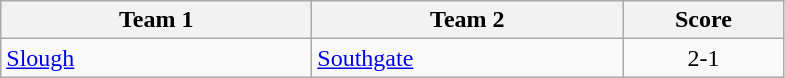<table class="wikitable" style="font-size: 100%">
<tr>
<th width=200>Team 1</th>
<th width=200>Team 2</th>
<th width=100>Score</th>
</tr>
<tr>
<td><a href='#'>Slough</a></td>
<td><a href='#'>Southgate</a></td>
<td align=center>2-1</td>
</tr>
</table>
